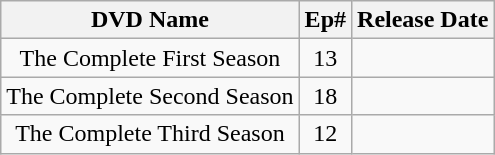<table class="wikitable">
<tr>
<th>DVD Name</th>
<th>Ep#</th>
<th>Release Date</th>
</tr>
<tr>
<td style="text-align:center;">The Complete First Season</td>
<td style="text-align:center;">13</td>
<td style="text-align:center;"></td>
</tr>
<tr>
<td style="text-align:center;">The Complete Second Season</td>
<td style="text-align:center;">18</td>
<td style="text-align:center;"></td>
</tr>
<tr>
<td style="text-align:center;">The Complete Third Season</td>
<td style="text-align:center;">12</td>
<td style="text-align:center;"></td>
</tr>
</table>
